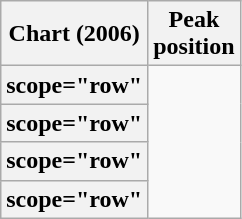<table class="wikitable sortable plainrowheaders">
<tr>
<th scope="col">Chart (2006)</th>
<th scope="col">Peak<br>position</th>
</tr>
<tr>
<th>scope="row" </th>
</tr>
<tr>
<th>scope="row" </th>
</tr>
<tr>
<th>scope="row" </th>
</tr>
<tr>
<th>scope="row" </th>
</tr>
</table>
